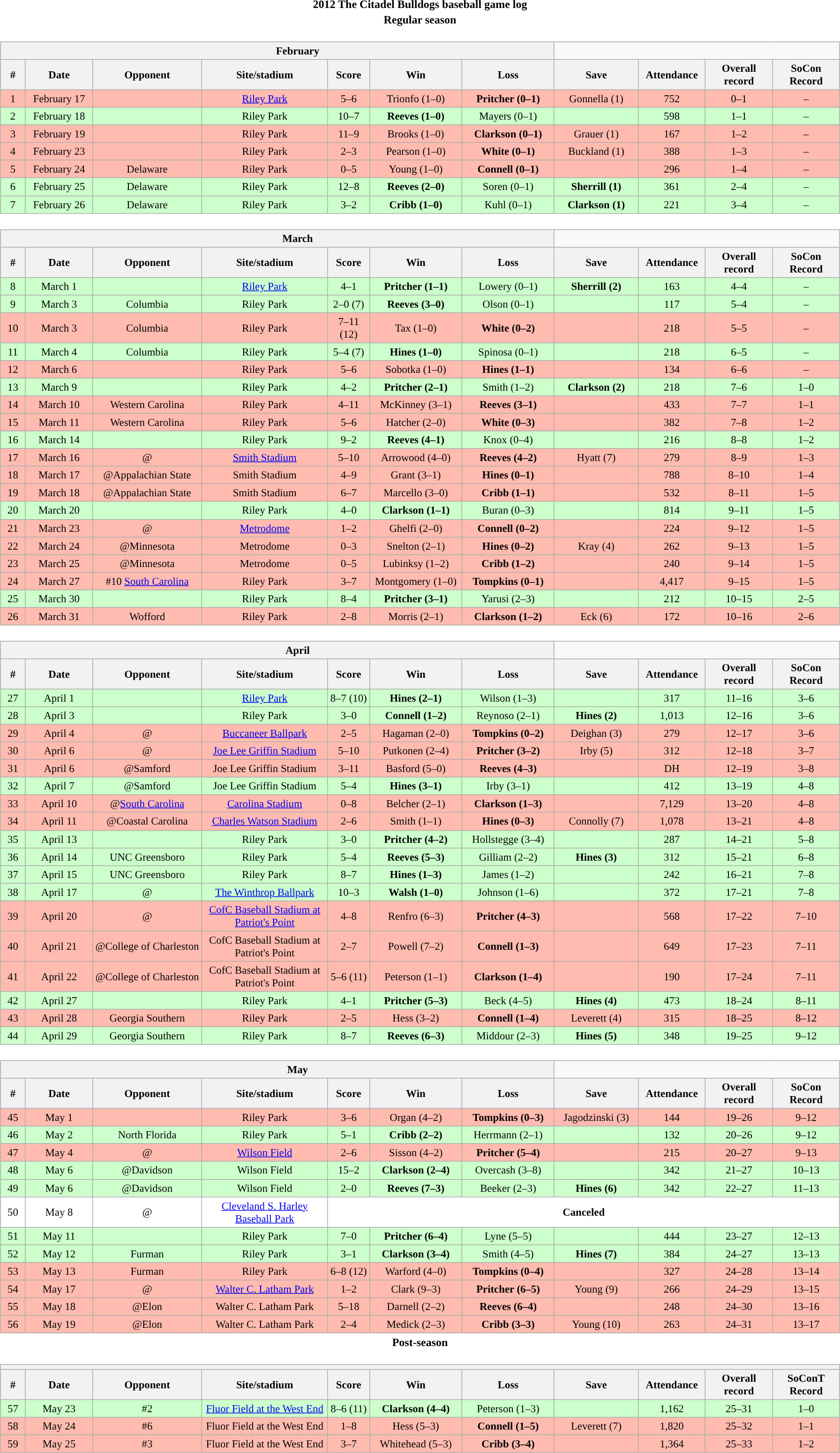<table class="toccolours" width=95% style="margin:1.5em auto; text-align:center;">
<tr>
<th colspan=2>2012 The Citadel Bulldogs baseball game log</th>
</tr>
<tr>
<th colspan=2>Regular season</th>
</tr>
<tr valign="top">
<td><br><table class="wikitable collapsible collapsed" style="margin:auto; font-size:95%; width:100%">
<tr>
<th colspan=7 style="padding-left:4em;">February</th>
</tr>
<tr>
<th width="3%">#</th>
<th width="8%">Date</th>
<th width="13%">Opponent</th>
<th width="15%">Site/stadium</th>
<th width="5%">Score</th>
<th width="11%">Win</th>
<th width="11%">Loss</th>
<th width="10%">Save</th>
<th width="8%">Attendance</th>
<th width="8%">Overall record</th>
<th width="8%">SoCon Record</th>
</tr>
<tr bgcolor="#ffbbb">
<td>1</td>
<td>February 17</td>
<td></td>
<td><a href='#'>Riley Park</a></td>
<td>5–6</td>
<td>Trionfo (1–0)</td>
<td><strong>Pritcher (0–1)</strong></td>
<td>Gonnella (1)</td>
<td>752</td>
<td>0–1</td>
<td>–</td>
</tr>
<tr bgcolor="#ccffcc">
<td>2</td>
<td>February 18</td>
<td></td>
<td>Riley Park</td>
<td>10–7</td>
<td><strong>Reeves (1–0)</strong></td>
<td>Mayers (0–1)</td>
<td></td>
<td>598</td>
<td>1–1</td>
<td>–</td>
</tr>
<tr bgcolor="#ffbbb">
<td>3</td>
<td>February 19</td>
<td></td>
<td>Riley Park</td>
<td>11–9</td>
<td>Brooks (1–0)</td>
<td><strong>Clarkson (0–1)</strong></td>
<td>Grauer (1)</td>
<td>167</td>
<td>1–2</td>
<td>–</td>
</tr>
<tr bgcolor="#ffbbb">
<td>4</td>
<td>February 23</td>
<td></td>
<td>Riley Park</td>
<td>2–3</td>
<td>Pearson (1–0)</td>
<td><strong>White (0–1)</strong></td>
<td>Buckland (1)</td>
<td>388</td>
<td>1–3</td>
<td>–</td>
</tr>
<tr bgcolor="#ffbbb">
<td>5</td>
<td>February 24</td>
<td>Delaware</td>
<td>Riley Park</td>
<td>0–5</td>
<td>Young (1–0)</td>
<td><strong>Connell (0–1)</strong></td>
<td></td>
<td>296</td>
<td>1–4</td>
<td>–</td>
</tr>
<tr bgcolor="#ccffcc">
<td>6</td>
<td>February 25</td>
<td>Delaware</td>
<td>Riley Park</td>
<td>12–8</td>
<td><strong>Reeves (2–0)</strong></td>
<td>Soren (0–1)</td>
<td><strong>Sherrill (1)</strong></td>
<td>361</td>
<td>2–4</td>
<td>–</td>
</tr>
<tr bgcolor="#ccffcc">
<td>7</td>
<td>February 26</td>
<td>Delaware</td>
<td>Riley Park</td>
<td>3–2</td>
<td><strong>Cribb (1–0)</strong></td>
<td>Kuhl (0–1)</td>
<td><strong>Clarkson (1)</strong></td>
<td>221</td>
<td>3–4</td>
<td>–</td>
</tr>
</table>
</td>
</tr>
<tr>
<td><br><table class="wikitable collapsible collapsed" style="margin:auto; font-size:95%; width:100%">
<tr>
<th colspan=7 style="padding-left:4em;">March</th>
</tr>
<tr>
<th width="3%">#</th>
<th width="8%">Date</th>
<th width="13%">Opponent</th>
<th width="15%">Site/stadium</th>
<th width="5%">Score</th>
<th width="11%">Win</th>
<th width="11%">Loss</th>
<th width="10%">Save</th>
<th width="8%">Attendance</th>
<th width="8%">Overall record</th>
<th width="8%">SoCon Record</th>
</tr>
<tr bgcolor="ccffcc">
<td>8</td>
<td>March 1</td>
<td></td>
<td><a href='#'>Riley Park</a></td>
<td>4–1</td>
<td><strong>Pritcher (1–1)</strong></td>
<td>Lowery (0–1)</td>
<td><strong>Sherrill (2)</strong></td>
<td>163</td>
<td>4–4</td>
<td>–</td>
</tr>
<tr bgcolor="#ccffcc">
<td>9</td>
<td>March 3</td>
<td>Columbia</td>
<td>Riley Park</td>
<td>2–0 (7)</td>
<td><strong>Reeves (3–0)</strong></td>
<td>Olson (0–1)</td>
<td></td>
<td>117</td>
<td>5–4</td>
<td>–</td>
</tr>
<tr bgcolor="#ffbbb">
<td>10</td>
<td>March 3</td>
<td>Columbia</td>
<td>Riley Park</td>
<td>7–11 (12)</td>
<td>Tax (1–0)</td>
<td><strong>White (0–2)</strong></td>
<td></td>
<td>218</td>
<td>5–5</td>
<td>–</td>
</tr>
<tr bgcolor="#ccffcc">
<td>11</td>
<td>March 4</td>
<td>Columbia</td>
<td>Riley Park</td>
<td>5–4 (7)</td>
<td><strong>Hines (1–0)</strong></td>
<td>Spinosa (0–1)</td>
<td></td>
<td>218</td>
<td>6–5</td>
<td>–</td>
</tr>
<tr bgcolor="#ffbbb">
<td>12</td>
<td>March 6</td>
<td></td>
<td>Riley Park</td>
<td>5–6</td>
<td>Sobotka (1–0)</td>
<td><strong>Hines (1–1)</strong></td>
<td></td>
<td>134</td>
<td>6–6</td>
<td>–</td>
</tr>
<tr bgcolor="#ccffcc">
<td>13</td>
<td>March 9</td>
<td></td>
<td>Riley Park</td>
<td>4–2</td>
<td><strong>Pritcher (2–1)</strong></td>
<td>Smith (1–2)</td>
<td><strong>Clarkson (2)</strong></td>
<td>218</td>
<td>7–6</td>
<td>1–0</td>
</tr>
<tr bgcolor="#ffbbb">
<td>14</td>
<td>March 10</td>
<td>Western Carolina</td>
<td>Riley Park</td>
<td>4–11</td>
<td>McKinney (3–1)</td>
<td><strong>Reeves (3–1)</strong></td>
<td></td>
<td>433</td>
<td>7–7</td>
<td>1–1</td>
</tr>
<tr bgcolor="#ffbbb">
<td>15</td>
<td>March 11</td>
<td>Western Carolina</td>
<td>Riley Park</td>
<td>5–6</td>
<td>Hatcher (2–0)</td>
<td><strong>White (0–3)</strong></td>
<td></td>
<td>382</td>
<td>7–8</td>
<td>1–2</td>
</tr>
<tr bgcolor="#ccffcc">
<td>16</td>
<td>March 14</td>
<td></td>
<td>Riley Park</td>
<td>9–2</td>
<td><strong>Reeves (4–1)</strong></td>
<td>Knox (0–4)</td>
<td></td>
<td>216</td>
<td>8–8</td>
<td>1–2</td>
</tr>
<tr bgcolor="#ffbbb">
<td>17</td>
<td>March 16</td>
<td>@</td>
<td><a href='#'>Smith Stadium</a></td>
<td>5–10</td>
<td>Arrowood (4–0)</td>
<td><strong>Reeves (4–2)</strong></td>
<td>Hyatt (7)</td>
<td>279</td>
<td>8–9</td>
<td>1–3</td>
</tr>
<tr bgcolor="#ffbbb">
<td>18</td>
<td>March 17</td>
<td>@Appalachian State</td>
<td>Smith Stadium</td>
<td>4–9</td>
<td>Grant (3–1)</td>
<td><strong>Hines (0–1)</strong></td>
<td></td>
<td>788</td>
<td>8–10</td>
<td>1–4</td>
</tr>
<tr bgcolor="#ffbbb">
<td>19</td>
<td>March 18</td>
<td>@Appalachian State</td>
<td>Smith Stadium</td>
<td>6–7</td>
<td>Marcello (3–0)</td>
<td><strong>Cribb (1–1)</strong></td>
<td></td>
<td>532</td>
<td>8–11</td>
<td>1–5</td>
</tr>
<tr bgcolor="#ccffcc">
<td>20</td>
<td>March 20</td>
<td></td>
<td>Riley Park</td>
<td>4–0</td>
<td><strong>Clarkson (1–1)</strong></td>
<td>Buran (0–3)</td>
<td></td>
<td>814</td>
<td>9–11</td>
<td>1–5</td>
</tr>
<tr bgcolor="#ffbbb">
<td>21</td>
<td>March 23</td>
<td>@</td>
<td><a href='#'>Metrodome</a></td>
<td>1–2</td>
<td>Ghelfi (2–0)</td>
<td><strong>Connell (0–2)</strong></td>
<td></td>
<td>224</td>
<td>9–12</td>
<td>1–5</td>
</tr>
<tr bgcolor="#ffbbb">
<td>22</td>
<td>March 24</td>
<td>@Minnesota</td>
<td>Metrodome</td>
<td>0–3</td>
<td>Snelton (2–1)</td>
<td><strong>Hines (0–2)</strong></td>
<td>Kray (4)</td>
<td>262</td>
<td>9–13</td>
<td>1–5</td>
</tr>
<tr bgcolor="#ffbbb">
<td>23</td>
<td>March 25</td>
<td>@Minnesota</td>
<td>Metrodome</td>
<td>0–5</td>
<td>Lubinksy (1–2)</td>
<td><strong>Cribb (1–2)</strong></td>
<td></td>
<td>240</td>
<td>9–14</td>
<td>1–5</td>
</tr>
<tr bgcolor="#ffbbb">
<td>24</td>
<td>March 27</td>
<td>#10 <a href='#'>South Carolina</a></td>
<td>Riley Park</td>
<td>3–7</td>
<td>Montgomery (1–0)</td>
<td><strong>Tompkins (0–1)</strong></td>
<td></td>
<td>4,417</td>
<td>9–15</td>
<td>1–5</td>
</tr>
<tr bgcolor="#ccffcc">
<td>25</td>
<td>March 30</td>
<td></td>
<td>Riley Park</td>
<td>8–4</td>
<td><strong>Pritcher (3–1)</strong></td>
<td>Yarusi (2–3)</td>
<td></td>
<td>212</td>
<td>10–15</td>
<td>2–5</td>
</tr>
<tr bgcolor="#ffbbb">
<td>26</td>
<td>March 31</td>
<td>Wofford</td>
<td>Riley Park</td>
<td>2–8</td>
<td>Morris (2–1)</td>
<td><strong>Clarkson (1–2)</strong></td>
<td>Eck (6)</td>
<td>172</td>
<td>10–16</td>
<td>2–6</td>
</tr>
</table>
</td>
</tr>
<tr>
<td><br><table class="wikitable collapsible collapsed" style="margin:auto; font-size:95%; width:100%">
<tr>
<th colspan=7 style="padding-left:4em;">April</th>
</tr>
<tr>
<th width="3%">#</th>
<th width="8%">Date</th>
<th width="13%">Opponent</th>
<th width="15%">Site/stadium</th>
<th width="5%">Score</th>
<th width="11%">Win</th>
<th width="11%">Loss</th>
<th width="10%">Save</th>
<th width="8%">Attendance</th>
<th width="8%">Overall record</th>
<th width="8%">SoCon Record</th>
</tr>
<tr bgcolor="#ccffcc">
<td>27</td>
<td>April 1</td>
<td></td>
<td><a href='#'>Riley Park</a></td>
<td>8–7 (10)</td>
<td><strong>Hines (2–1)</strong></td>
<td>Wilson (1–3)</td>
<td></td>
<td>317</td>
<td>11–16</td>
<td>3–6</td>
</tr>
<tr bgcolor="#ccffcc">
<td>28</td>
<td>April 3</td>
<td></td>
<td>Riley Park</td>
<td>3–0</td>
<td><strong>Connell (1–2)</strong></td>
<td>Reynoso (2–1)</td>
<td><strong>Hines (2)</strong></td>
<td>1,013</td>
<td>12–16</td>
<td>3–6</td>
</tr>
<tr bgcolor="#ffbbb">
<td>29</td>
<td>April 4</td>
<td>@</td>
<td><a href='#'>Buccaneer Ballpark</a></td>
<td>2–5</td>
<td>Hagaman (2–0)</td>
<td><strong>Tompkins (0–2)</strong></td>
<td>Deighan (3)</td>
<td>279</td>
<td>12–17</td>
<td>3–6</td>
</tr>
<tr bgcolor="#ffbbb">
<td>30</td>
<td>April 6</td>
<td>@</td>
<td><a href='#'>Joe Lee Griffin Stadium</a></td>
<td>5–10</td>
<td>Putkonen (2–4)</td>
<td><strong>Pritcher (3–2)</strong></td>
<td>Irby (5)</td>
<td>312</td>
<td>12–18</td>
<td>3–7</td>
</tr>
<tr bgcolor="#ffbbb">
<td>31</td>
<td>April 6</td>
<td>@Samford</td>
<td>Joe Lee Griffin Stadium</td>
<td>3–11</td>
<td>Basford (5–0)</td>
<td><strong>Reeves (4–3)</strong></td>
<td></td>
<td>DH</td>
<td>12–19</td>
<td>3–8</td>
</tr>
<tr bgcolor="#ccffcc">
<td>32</td>
<td>April 7</td>
<td>@Samford</td>
<td>Joe Lee Griffin Stadium</td>
<td>5–4</td>
<td><strong>Hines (3–1)</strong></td>
<td>Irby (3–1)</td>
<td></td>
<td>412</td>
<td>13–19</td>
<td>4–8</td>
</tr>
<tr bgcolor="#ffbbb">
<td>33</td>
<td>April 10</td>
<td>@<a href='#'>South Carolina</a></td>
<td><a href='#'>Carolina Stadium</a></td>
<td>0–8</td>
<td>Belcher (2–1)</td>
<td><strong>Clarkson (1–3)</strong></td>
<td></td>
<td>7,129</td>
<td>13–20</td>
<td>4–8</td>
</tr>
<tr bgcolor="#ffbbb">
<td>34</td>
<td>April 11</td>
<td>@Coastal Carolina</td>
<td><a href='#'>Charles Watson Stadium</a></td>
<td>2–6</td>
<td>Smith (1–1)</td>
<td><strong>Hines (0–3)</strong></td>
<td>Connolly (7)</td>
<td>1,078</td>
<td>13–21</td>
<td>4–8</td>
</tr>
<tr bgcolor="#ccffcc">
<td>35</td>
<td>April 13</td>
<td></td>
<td>Riley Park</td>
<td>3–0</td>
<td><strong>Pritcher (4–2)</strong></td>
<td>Hollstegge (3–4)</td>
<td></td>
<td>287</td>
<td>14–21</td>
<td>5–8</td>
</tr>
<tr bgcolor="#ccffcc">
<td>36</td>
<td>April 14</td>
<td>UNC Greensboro</td>
<td>Riley Park</td>
<td>5–4</td>
<td><strong>Reeves (5–3)</strong></td>
<td>Gilliam (2–2)</td>
<td><strong>Hines (3)</strong></td>
<td>312</td>
<td>15–21</td>
<td>6–8</td>
</tr>
<tr bgcolor="#ccffcc">
<td>37</td>
<td>April 15</td>
<td>UNC Greensboro</td>
<td>Riley Park</td>
<td>8–7</td>
<td><strong>Hines (1–3)</strong></td>
<td>James (1–2)</td>
<td></td>
<td>242</td>
<td>16–21</td>
<td>7–8</td>
</tr>
<tr bgcolor="#ccffcc">
<td>38</td>
<td>April 17</td>
<td>@</td>
<td><a href='#'>The Winthrop Ballpark</a></td>
<td>10–3</td>
<td><strong>Walsh (1–0)</strong></td>
<td>Johnson  (1–6)</td>
<td></td>
<td>372</td>
<td>17–21</td>
<td>7–8</td>
</tr>
<tr bgcolor="#ffbbb">
<td>39</td>
<td>April 20</td>
<td>@</td>
<td><a href='#'>CofC Baseball Stadium at Patriot's Point</a></td>
<td>4–8</td>
<td>Renfro (6–3)</td>
<td><strong>Pritcher (4–3)</strong></td>
<td></td>
<td>568</td>
<td>17–22</td>
<td>7–10</td>
</tr>
<tr bgcolor="#ffbbb">
<td>40</td>
<td>April 21</td>
<td>@College of Charleston</td>
<td>CofC Baseball Stadium at Patriot's Point</td>
<td>2–7</td>
<td>Powell (7–2)</td>
<td><strong>Connell (1–3)</strong></td>
<td></td>
<td>649</td>
<td>17–23</td>
<td>7–11</td>
</tr>
<tr bgcolor="#ffbbb">
<td>41</td>
<td>April 22</td>
<td>@College of Charleston</td>
<td>CofC Baseball Stadium at Patriot's Point</td>
<td>5–6 (11)</td>
<td>Peterson (1–1)</td>
<td><strong>Clarkson (1–4)</strong></td>
<td></td>
<td>190</td>
<td>17–24</td>
<td>7–11</td>
</tr>
<tr bgcolor="#ccffcc">
<td>42</td>
<td>April 27</td>
<td></td>
<td>Riley Park</td>
<td>4–1</td>
<td><strong>Pritcher (5–3)</strong></td>
<td>Beck (4–5)</td>
<td><strong>Hines (4)</strong></td>
<td>473</td>
<td>18–24</td>
<td>8–11</td>
</tr>
<tr bgcolor="#ffbbb">
<td>43</td>
<td>April 28</td>
<td>Georgia Southern</td>
<td>Riley Park</td>
<td>2–5</td>
<td>Hess (3–2)</td>
<td><strong>Connell (1–4)</strong></td>
<td>Leverett (4)</td>
<td>315</td>
<td>18–25</td>
<td>8–12</td>
</tr>
<tr bgcolor="#ccffcc">
<td>44</td>
<td>April 29</td>
<td>Georgia Southern</td>
<td>Riley Park</td>
<td>8–7</td>
<td><strong>Reeves (6–3)</strong></td>
<td>Middour (2–3)</td>
<td><strong>Hines (5)</strong></td>
<td>348</td>
<td>19–25</td>
<td>9–12</td>
</tr>
</table>
</td>
</tr>
<tr>
<td><br><table class="wikitable collapsible collapsed" style="margin:auto; font-size:95%; width:100%">
<tr>
<th colspan=7 style="padding-left:4em;">May</th>
</tr>
<tr>
<th width="3%">#</th>
<th width="8%">Date</th>
<th width="13%">Opponent</th>
<th width="15%">Site/stadium</th>
<th width="5%">Score</th>
<th width="11%">Win</th>
<th width="11%">Loss</th>
<th width="10%">Save</th>
<th width="8%">Attendance</th>
<th width="8%">Overall record</th>
<th width="8%">SoCon Record</th>
</tr>
<tr bgcolor="#ffbbb">
<td>45</td>
<td>May 1</td>
<td></td>
<td>Riley Park</td>
<td>3–6</td>
<td>Organ (4–2)</td>
<td><strong>Tompkins (0–3)</strong></td>
<td>Jagodzinski (3)</td>
<td>144</td>
<td>19–26</td>
<td>9–12</td>
</tr>
<tr bgcolor="#ccffcc">
<td>46</td>
<td>May 2</td>
<td>North Florida</td>
<td>Riley Park</td>
<td>5–1</td>
<td><strong>Cribb (2–2)</strong></td>
<td>Herrmann (2–1)</td>
<td></td>
<td>132</td>
<td>20–26</td>
<td>9–12</td>
</tr>
<tr bgcolor="#ffbbb">
<td>47</td>
<td>May 4</td>
<td>@</td>
<td><a href='#'>Wilson Field</a></td>
<td>2–6</td>
<td>Sisson (4–2)</td>
<td><strong>Pritcher (5–4)</strong></td>
<td></td>
<td>215</td>
<td>20–27</td>
<td>9–13</td>
</tr>
<tr bgcolor="#ccffcc">
<td>48</td>
<td>May 6</td>
<td>@Davidson</td>
<td>Wilson Field</td>
<td>15–2</td>
<td><strong>Clarkson (2–4)</strong></td>
<td>Overcash (3–8)</td>
<td></td>
<td>342</td>
<td>21–27</td>
<td>10–13</td>
</tr>
<tr bgcolor="#ccffcc">
<td>49</td>
<td>May 6</td>
<td>@Davidson</td>
<td>Wilson Field</td>
<td>2–0</td>
<td><strong>Reeves (7–3)</strong></td>
<td>Beeker (2–3)</td>
<td><strong>Hines (6)</strong></td>
<td>342</td>
<td>22–27</td>
<td>11–13</td>
</tr>
<tr bgcolor="#ffffff">
<td>50</td>
<td>May 8</td>
<td>@</td>
<td><a href='#'>Cleveland S. Harley Baseball Park</a></td>
<td colspan=7><strong>Canceled</strong></td>
</tr>
<tr bgcolor="#ccffcc">
<td>51</td>
<td>May 11</td>
<td></td>
<td>Riley Park</td>
<td>7–0</td>
<td><strong>Pritcher (6–4)</strong></td>
<td>Lyne (5–5)</td>
<td></td>
<td>444</td>
<td>23–27</td>
<td>12–13</td>
</tr>
<tr bgcolor="#ccffcc">
<td>52</td>
<td>May 12</td>
<td>Furman</td>
<td>Riley Park</td>
<td>3–1</td>
<td><strong>Clarkson (3–4)</strong></td>
<td>Smith (4–5)</td>
<td><strong>Hines (7)</strong></td>
<td>384</td>
<td>24–27</td>
<td>13–13</td>
</tr>
<tr bgcolor="#ffbbb">
<td>53</td>
<td>May 13</td>
<td>Furman</td>
<td>Riley Park</td>
<td>6–8 (12)</td>
<td>Warford (4–0)</td>
<td><strong>Tompkins (0–4)</strong></td>
<td></td>
<td>327</td>
<td>24–28</td>
<td>13–14</td>
</tr>
<tr bgcolor="#ffbbb">
<td>54</td>
<td>May 17</td>
<td>@</td>
<td><a href='#'>Walter C. Latham Park</a></td>
<td>1–2</td>
<td>Clark (9–3)</td>
<td><strong>Pritcher (6–5)</strong></td>
<td>Young (9)</td>
<td>266</td>
<td>24–29</td>
<td>13–15</td>
</tr>
<tr bgcolor="#ffbbb">
<td>55</td>
<td>May 18</td>
<td>@Elon</td>
<td>Walter C. Latham Park</td>
<td>5–18</td>
<td>Darnell (2–2)</td>
<td><strong>Reeves (6–4)</strong></td>
<td></td>
<td>248</td>
<td>24–30</td>
<td>13–16</td>
</tr>
<tr bgcolor="#ffbbb">
<td>56</td>
<td>May 19</td>
<td>@Elon</td>
<td>Walter C. Latham Park</td>
<td>2–4</td>
<td>Medick (2–3)</td>
<td><strong>Cribb (3–3)</strong></td>
<td>Young (10)</td>
<td>263</td>
<td>24–31</td>
<td>13–17</td>
</tr>
</table>
</td>
</tr>
<tr>
<th colspan=2>Post-season</th>
</tr>
<tr>
<td><br><table class="wikitable collapsible" style="margin:auto; font-size:95%; width:100%">
<tr>
<th colspan=11 style="padding-left:4em;"><a href='#'></a></th>
</tr>
<tr>
<th width="3%">#</th>
<th width="8%">Date</th>
<th width="13%">Opponent</th>
<th width="15%">Site/stadium</th>
<th width="5%">Score</th>
<th width="11%">Win</th>
<th width="11%">Loss</th>
<th width="10%">Save</th>
<th width="8%">Attendance</th>
<th width="8%">Overall record</th>
<th width="8%">SoConT Record</th>
</tr>
<tr bgcolor="#ccffcc">
<td>57</td>
<td>May 23</td>
<td>#2 </td>
<td><a href='#'>Fluor Field at the West End</a></td>
<td>8–6 (11)</td>
<td><strong>Clarkson (4–4)</strong></td>
<td>Peterson (1–3)</td>
<td></td>
<td>1,162</td>
<td>25–31</td>
<td>1–0</td>
</tr>
<tr bgcolor="#ffbbb">
<td>58</td>
<td>May 24</td>
<td>#6 </td>
<td>Fluor Field at the West End</td>
<td>1–8</td>
<td>Hess (5–3)</td>
<td><strong>Connell (1–5)</strong></td>
<td>Leverett (7)</td>
<td>1,820</td>
<td>25–32</td>
<td>1–1</td>
</tr>
<tr bgcolor="#ffbbb">
<td>59</td>
<td>May 25</td>
<td>#3 </td>
<td>Fluor Field at the West End</td>
<td>3–7</td>
<td>Whitehead (5–3)</td>
<td><strong>Cribb (3–4)</strong></td>
<td></td>
<td>1,364</td>
<td>25–33</td>
<td>1–2</td>
</tr>
</table>
</td>
</tr>
</table>
